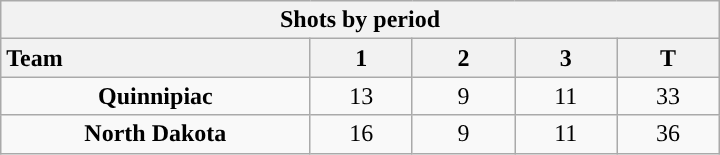<table class="wikitable" style="width:30em; text-align:right;">
<tr>
<th colspan=5>Shots by period</th>
</tr>
<tr>
<th style="width:10em; text-align:left;">Team</th>
<th style="width:3em;">1</th>
<th style="width:3em;">2</th>
<th style="width:3em;">3</th>
<th style="width:3em;">T</th>
</tr>
<tr>
<td align=center><strong>Quinnipiac</strong></td>
<td align=center>13</td>
<td align=center>9</td>
<td align=center>11</td>
<td align=center>33</td>
</tr>
<tr>
<td align=center><strong>North Dakota</strong></td>
<td align=center>16</td>
<td align=center>9</td>
<td align=center>11</td>
<td align=center>36</td>
</tr>
</table>
